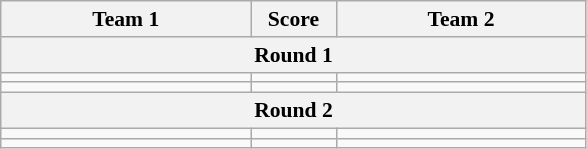<table class="wikitable" style="text-align: center; font-size:90% ">
<tr>
<th align="right" width="160">Team 1</th>
<th width="50">Score</th>
<th align="left" width="160">Team 2</th>
</tr>
<tr>
<th colspan=3>Round 1</th>
</tr>
<tr>
<td align=right></td>
<td align=center></td>
<td align=left></td>
</tr>
<tr>
<td align=right></td>
<td align=center></td>
<td align=left></td>
</tr>
<tr>
<th colspan=3>Round 2</th>
</tr>
<tr>
<td align=right></td>
<td align=center></td>
<td align=left></td>
</tr>
<tr>
<td align=right></td>
<td align=center></td>
<td align=left></td>
</tr>
</table>
